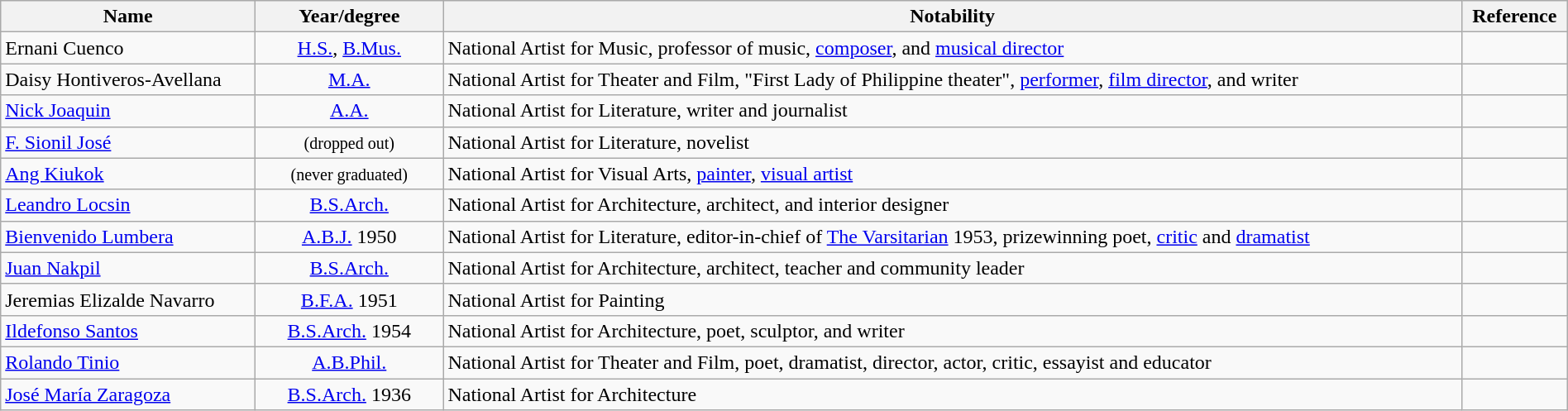<table class="wikitable sortable" style="width:100%;">
<tr>
<th style="width:*;">Name</th>
<th style="width:12%;">Year/degree</th>
<th style="width:65%;" class="unsortable">Notability</th>
<th style="width:*;" class="unsortable">Reference</th>
</tr>
<tr>
<td>Ernani Cuenco</td>
<td align=center><a href='#'>H.S.</a>, <a href='#'>B.Mus.</a></td>
<td>National Artist for Music, professor of music, <a href='#'>composer</a>, and <a href='#'>musical director</a></td>
<td align=center></td>
</tr>
<tr>
<td>Daisy Hontiveros-Avellana</td>
<td align=center><a href='#'>M.A.</a></td>
<td>National Artist for Theater and Film, "First Lady of Philippine theater", <a href='#'>performer</a>, <a href='#'>film director</a>, and writer</td>
<td align=center></td>
</tr>
<tr>
<td><a href='#'>Nick Joaquin</a></td>
<td align=center><a href='#'>A.A.</a></td>
<td>National Artist for Literature, writer and journalist</td>
<td align=center></td>
</tr>
<tr>
<td><a href='#'>F. Sionil José</a></td>
<td align=center><small>(dropped out)</small></td>
<td>National Artist for Literature, novelist</td>
<td align=center></td>
</tr>
<tr>
<td><a href='#'>Ang Kiukok</a></td>
<td align=center><small>(never graduated)</small></td>
<td>National Artist for Visual Arts, <a href='#'>painter</a>, <a href='#'>visual artist</a></td>
<td align=center></td>
</tr>
<tr>
<td><a href='#'>Leandro Locsin</a></td>
<td align=center><a href='#'>B.S.Arch.</a></td>
<td>National Artist for Architecture, architect, and interior designer</td>
<td align=center></td>
</tr>
<tr>
<td><a href='#'>Bienvenido Lumbera</a></td>
<td align=center><a href='#'>A.B.J.</a> 1950</td>
<td>National Artist for Literature, editor-in-chief of <a href='#'>The Varsitarian</a> 1953, prizewinning poet, <a href='#'>critic</a> and <a href='#'>dramatist</a></td>
<td align=center></td>
</tr>
<tr>
<td><a href='#'>Juan Nakpil</a></td>
<td align=center><a href='#'>B.S.Arch.</a></td>
<td>National Artist for Architecture, architect, teacher and community leader</td>
<td align=center></td>
</tr>
<tr>
<td>Jeremias Elizalde Navarro</td>
<td align=center><a href='#'>B.F.A.</a> 1951</td>
<td>National Artist for Painting</td>
<td align=center></td>
</tr>
<tr>
<td><a href='#'>Ildefonso Santos</a></td>
<td align=center><a href='#'>B.S.Arch.</a> 1954</td>
<td>National Artist for Architecture, poet, sculptor, and writer</td>
<td align=center></td>
</tr>
<tr>
<td><a href='#'>Rolando Tinio</a></td>
<td align=center><a href='#'>A.B.Phil.</a></td>
<td>National Artist for Theater and Film, poet, dramatist, director, actor, critic, essayist and educator</td>
<td align=center></td>
</tr>
<tr>
<td><a href='#'>José María Zaragoza</a></td>
<td align=center><a href='#'>B.S.Arch.</a> 1936</td>
<td>National Artist for Architecture</td>
<td align=center></td>
</tr>
</table>
